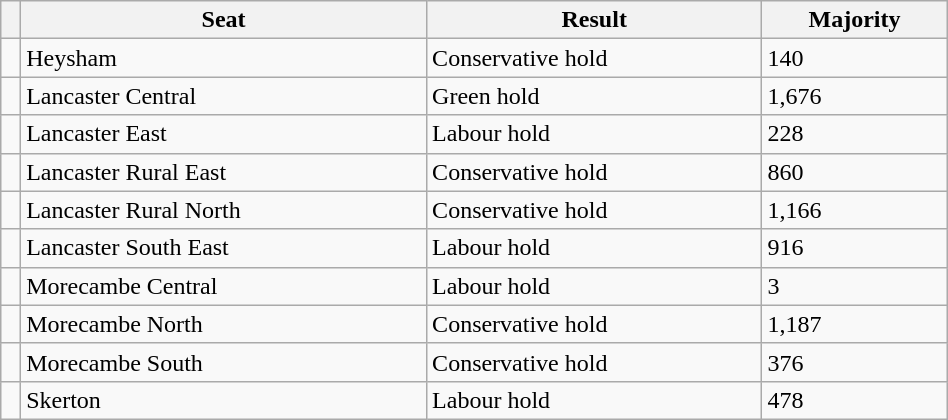<table class="wikitable" style="right; width:50%">
<tr>
<th></th>
<th>Seat</th>
<th>Result</th>
<th>Majority</th>
</tr>
<tr>
<td></td>
<td>Heysham</td>
<td>Conservative hold</td>
<td>140</td>
</tr>
<tr>
<td></td>
<td>Lancaster Central</td>
<td>Green hold</td>
<td>1,676</td>
</tr>
<tr>
<td></td>
<td>Lancaster East</td>
<td>Labour hold</td>
<td>228</td>
</tr>
<tr>
<td></td>
<td>Lancaster Rural East</td>
<td>Conservative hold</td>
<td>860</td>
</tr>
<tr>
<td></td>
<td>Lancaster Rural North</td>
<td>Conservative hold</td>
<td>1,166</td>
</tr>
<tr>
<td></td>
<td>Lancaster South East</td>
<td>Labour hold</td>
<td>916</td>
</tr>
<tr>
<td></td>
<td>Morecambe Central</td>
<td>Labour hold</td>
<td>3</td>
</tr>
<tr>
<td></td>
<td>Morecambe North</td>
<td>Conservative hold</td>
<td>1,187</td>
</tr>
<tr>
<td></td>
<td>Morecambe South</td>
<td>Conservative hold</td>
<td>376</td>
</tr>
<tr>
<td></td>
<td>Skerton</td>
<td>Labour hold</td>
<td>478</td>
</tr>
</table>
